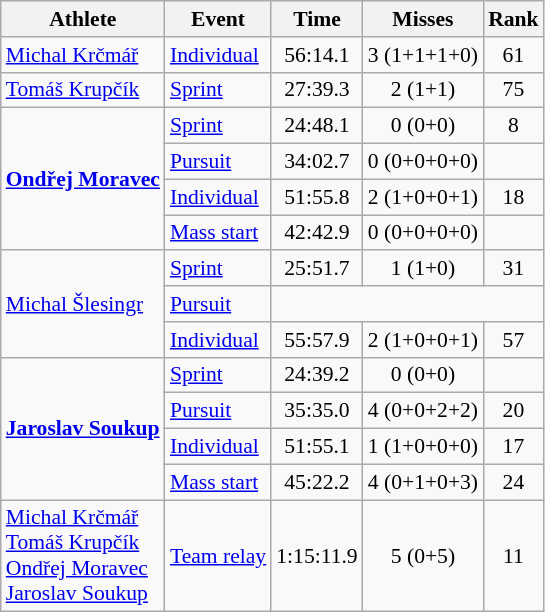<table class="wikitable" style="font-size:90%">
<tr>
<th>Athlete</th>
<th>Event</th>
<th>Time</th>
<th>Misses</th>
<th>Rank</th>
</tr>
<tr align=center>
<td align=left><a href='#'>Michal Krčmář</a></td>
<td align=left><a href='#'>Individual</a></td>
<td>56:14.1</td>
<td>3 (1+1+1+0)</td>
<td>61</td>
</tr>
<tr align=center>
<td align=left><a href='#'>Tomáš Krupčík</a></td>
<td align=left><a href='#'>Sprint</a></td>
<td>27:39.3</td>
<td>2 (1+1)</td>
<td>75</td>
</tr>
<tr align=center>
<td align=left rowspan=4><strong><a href='#'>Ondřej Moravec</a></strong></td>
<td align=left><a href='#'>Sprint</a></td>
<td>24:48.1</td>
<td>0 (0+0)</td>
<td>8</td>
</tr>
<tr align=center>
<td align=left><a href='#'>Pursuit</a></td>
<td>34:02.7</td>
<td>0 (0+0+0+0)</td>
<td></td>
</tr>
<tr align=center>
<td align=left><a href='#'>Individual</a></td>
<td>51:55.8</td>
<td>2 (1+0+0+1)</td>
<td>18</td>
</tr>
<tr align=center>
<td align=left><a href='#'>Mass start</a></td>
<td>42:42.9</td>
<td>0 (0+0+0+0)</td>
<td></td>
</tr>
<tr align=center>
<td align=left rowspan=3><a href='#'>Michal Šlesingr</a></td>
<td align=left><a href='#'>Sprint</a></td>
<td>25:51.7</td>
<td>1 (1+0)</td>
<td>31</td>
</tr>
<tr align=center>
<td align=left><a href='#'>Pursuit</a></td>
<td colspan=3></td>
</tr>
<tr align=center>
<td align=left><a href='#'>Individual</a></td>
<td>55:57.9</td>
<td>2 (1+0+0+1)</td>
<td>57</td>
</tr>
<tr align=center>
<td align=left rowspan=4><strong><a href='#'>Jaroslav Soukup</a></strong></td>
<td align=left><a href='#'>Sprint</a></td>
<td>24:39.2</td>
<td>0 (0+0)</td>
<td></td>
</tr>
<tr align=center>
<td align=left><a href='#'>Pursuit</a></td>
<td>35:35.0</td>
<td>4 (0+0+2+2)</td>
<td>20</td>
</tr>
<tr align=center>
<td align=left><a href='#'>Individual</a></td>
<td>51:55.1</td>
<td>1 (1+0+0+0)</td>
<td>17</td>
</tr>
<tr align=center>
<td align=left><a href='#'>Mass start</a></td>
<td>45:22.2</td>
<td>4 (0+1+0+3)</td>
<td>24</td>
</tr>
<tr align=center>
<td align=left><a href='#'>Michal Krčmář</a><br><a href='#'>Tomáš Krupčík</a><br><a href='#'>Ondřej Moravec</a><br><a href='#'>Jaroslav Soukup</a></td>
<td align=left><a href='#'>Team relay</a></td>
<td>1:15:11.9</td>
<td>5 (0+5)</td>
<td>11</td>
</tr>
</table>
